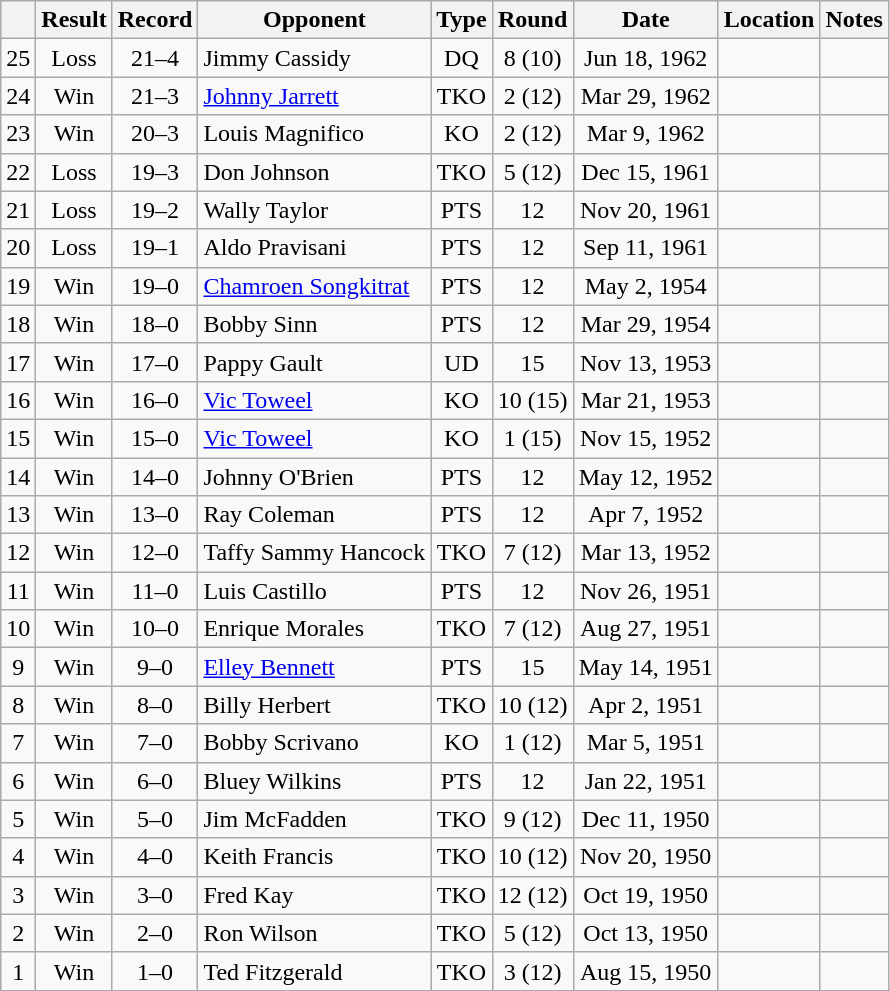<table class="wikitable" style="text-align:center">
<tr>
<th></th>
<th>Result</th>
<th>Record</th>
<th>Opponent</th>
<th>Type</th>
<th>Round</th>
<th>Date</th>
<th>Location</th>
<th>Notes</th>
</tr>
<tr>
<td>25</td>
<td>Loss</td>
<td>21–4</td>
<td style="text-align:left;"> Jimmy Cassidy</td>
<td>DQ</td>
<td>8 (10)</td>
<td>Jun 18, 1962</td>
<td style="text-align:left;"> </td>
<td></td>
</tr>
<tr>
<td>24</td>
<td>Win</td>
<td>21–3</td>
<td style="text-align:left;"> <a href='#'>Johnny Jarrett</a></td>
<td>TKO</td>
<td>2 (12)</td>
<td>Mar 29, 1962</td>
<td style="text-align:left;"> </td>
<td></td>
</tr>
<tr>
<td>23</td>
<td>Win</td>
<td>20–3</td>
<td style="text-align:left;"> Louis Magnifico</td>
<td>KO</td>
<td>2 (12)</td>
<td>Mar 9, 1962</td>
<td style="text-align:left;"> </td>
<td></td>
</tr>
<tr>
<td>22</td>
<td>Loss</td>
<td>19–3</td>
<td style="text-align:left;"> Don Johnson</td>
<td>TKO</td>
<td>5 (12)</td>
<td>Dec 15, 1961</td>
<td style="text-align:left;"> </td>
<td></td>
</tr>
<tr>
<td>21</td>
<td>Loss</td>
<td>19–2</td>
<td style="text-align:left;"> Wally Taylor</td>
<td>PTS</td>
<td>12</td>
<td>Nov 20, 1961</td>
<td style="text-align:left;"> </td>
<td></td>
</tr>
<tr>
<td>20</td>
<td>Loss</td>
<td>19–1</td>
<td style="text-align:left;"> Aldo Pravisani</td>
<td>PTS</td>
<td>12</td>
<td>Sep 11, 1961</td>
<td style="text-align:left;"> </td>
<td></td>
</tr>
<tr>
<td>19</td>
<td>Win</td>
<td>19–0</td>
<td style="text-align:left;"> <a href='#'>Chamroen Songkitrat</a></td>
<td>PTS</td>
<td>12</td>
<td>May 2, 1954</td>
<td style="text-align:left;"> </td>
<td style="text-align:left;"></td>
</tr>
<tr>
<td>18</td>
<td>Win</td>
<td>18–0</td>
<td style="text-align:left;"> Bobby Sinn</td>
<td>PTS</td>
<td>12</td>
<td>Mar 29, 1954</td>
<td style="text-align:left;"> </td>
<td></td>
</tr>
<tr>
<td>17</td>
<td>Win</td>
<td>17–0</td>
<td style="text-align:left;"> Pappy Gault</td>
<td>UD</td>
<td>15</td>
<td>Nov 13, 1953</td>
<td style="text-align:left;"> </td>
<td style="text-align:left;"></td>
</tr>
<tr>
<td>16</td>
<td>Win</td>
<td>16–0</td>
<td style="text-align:left;"> <a href='#'>Vic Toweel</a></td>
<td>KO</td>
<td>10 (15)</td>
<td>Mar 21, 1953</td>
<td style="text-align:left;"> </td>
<td style="text-align:left;"></td>
</tr>
<tr>
<td>15</td>
<td>Win</td>
<td>15–0</td>
<td style="text-align:left;"> <a href='#'>Vic Toweel</a></td>
<td>KO</td>
<td>1 (15)</td>
<td>Nov 15, 1952</td>
<td style="text-align:left;"> </td>
<td style="text-align:left;"></td>
</tr>
<tr>
<td>14</td>
<td>Win</td>
<td>14–0</td>
<td style="text-align:left;"> Johnny O'Brien</td>
<td>PTS</td>
<td>12</td>
<td>May 12, 1952</td>
<td style="text-align:left;"> </td>
<td></td>
</tr>
<tr>
<td>13</td>
<td>Win</td>
<td>13–0</td>
<td style="text-align:left;"> Ray Coleman</td>
<td>PTS</td>
<td>12</td>
<td>Apr 7, 1952</td>
<td style="text-align:left;"> </td>
<td></td>
</tr>
<tr>
<td>12</td>
<td>Win</td>
<td>12–0</td>
<td style="text-align:left;"> Taffy Sammy Hancock</td>
<td>TKO</td>
<td>7 (12)</td>
<td>Mar 13, 1952</td>
<td style="text-align:left;"> </td>
<td></td>
</tr>
<tr>
<td>11</td>
<td>Win</td>
<td>11–0</td>
<td style="text-align:left;"> Luis Castillo</td>
<td>PTS</td>
<td>12</td>
<td>Nov 26, 1951</td>
<td style="text-align:left;"> </td>
<td></td>
</tr>
<tr>
<td>10</td>
<td>Win</td>
<td>10–0</td>
<td style="text-align:left;"> Enrique Morales</td>
<td>TKO</td>
<td>7 (12)</td>
<td>Aug 27, 1951</td>
<td style="text-align:left;"> </td>
<td></td>
</tr>
<tr>
<td>9</td>
<td>Win</td>
<td>9–0</td>
<td style="text-align:left;"> <a href='#'>Elley Bennett</a></td>
<td>PTS</td>
<td>15</td>
<td>May 14, 1951</td>
<td style="text-align:left;"> </td>
<td style="text-align:left;"></td>
</tr>
<tr>
<td>8</td>
<td>Win</td>
<td>8–0</td>
<td style="text-align:left;"> Billy Herbert</td>
<td>TKO</td>
<td>10 (12)</td>
<td>Apr 2, 1951</td>
<td style="text-align:left;"> </td>
<td></td>
</tr>
<tr>
<td>7</td>
<td>Win</td>
<td>7–0</td>
<td style="text-align:left;"> Bobby Scrivano</td>
<td>KO</td>
<td>1 (12)</td>
<td>Mar 5, 1951</td>
<td style="text-align:left;"> </td>
<td></td>
</tr>
<tr>
<td>6</td>
<td>Win</td>
<td>6–0</td>
<td style="text-align:left;"> Bluey Wilkins</td>
<td>PTS</td>
<td>12</td>
<td>Jan 22, 1951</td>
<td style="text-align:left;"> </td>
<td></td>
</tr>
<tr>
<td>5</td>
<td>Win</td>
<td>5–0</td>
<td style="text-align:left;"> Jim McFadden</td>
<td>TKO</td>
<td>9 (12)</td>
<td>Dec 11, 1950</td>
<td style="text-align:left;"> </td>
<td></td>
</tr>
<tr>
<td>4</td>
<td>Win</td>
<td>4–0</td>
<td style="text-align:left;"> Keith Francis</td>
<td>TKO</td>
<td>10 (12)</td>
<td>Nov 20, 1950</td>
<td style="text-align:left;"> </td>
<td></td>
</tr>
<tr>
<td>3</td>
<td>Win</td>
<td>3–0</td>
<td style="text-align:left;"> Fred Kay</td>
<td>TKO</td>
<td>12 (12)</td>
<td>Oct 19, 1950</td>
<td style="text-align:left;"> </td>
<td></td>
</tr>
<tr>
<td>2</td>
<td>Win</td>
<td>2–0</td>
<td style="text-align:left;"> Ron Wilson</td>
<td>TKO</td>
<td>5 (12)</td>
<td>Oct 13, 1950</td>
<td style="text-align:left;"> </td>
<td></td>
</tr>
<tr>
<td>1</td>
<td>Win</td>
<td>1–0</td>
<td style="text-align:left;"> Ted Fitzgerald</td>
<td>TKO</td>
<td>3 (12)</td>
<td>Aug 15, 1950</td>
<td style="text-align:left;"> </td>
<td></td>
</tr>
<tr>
</tr>
</table>
